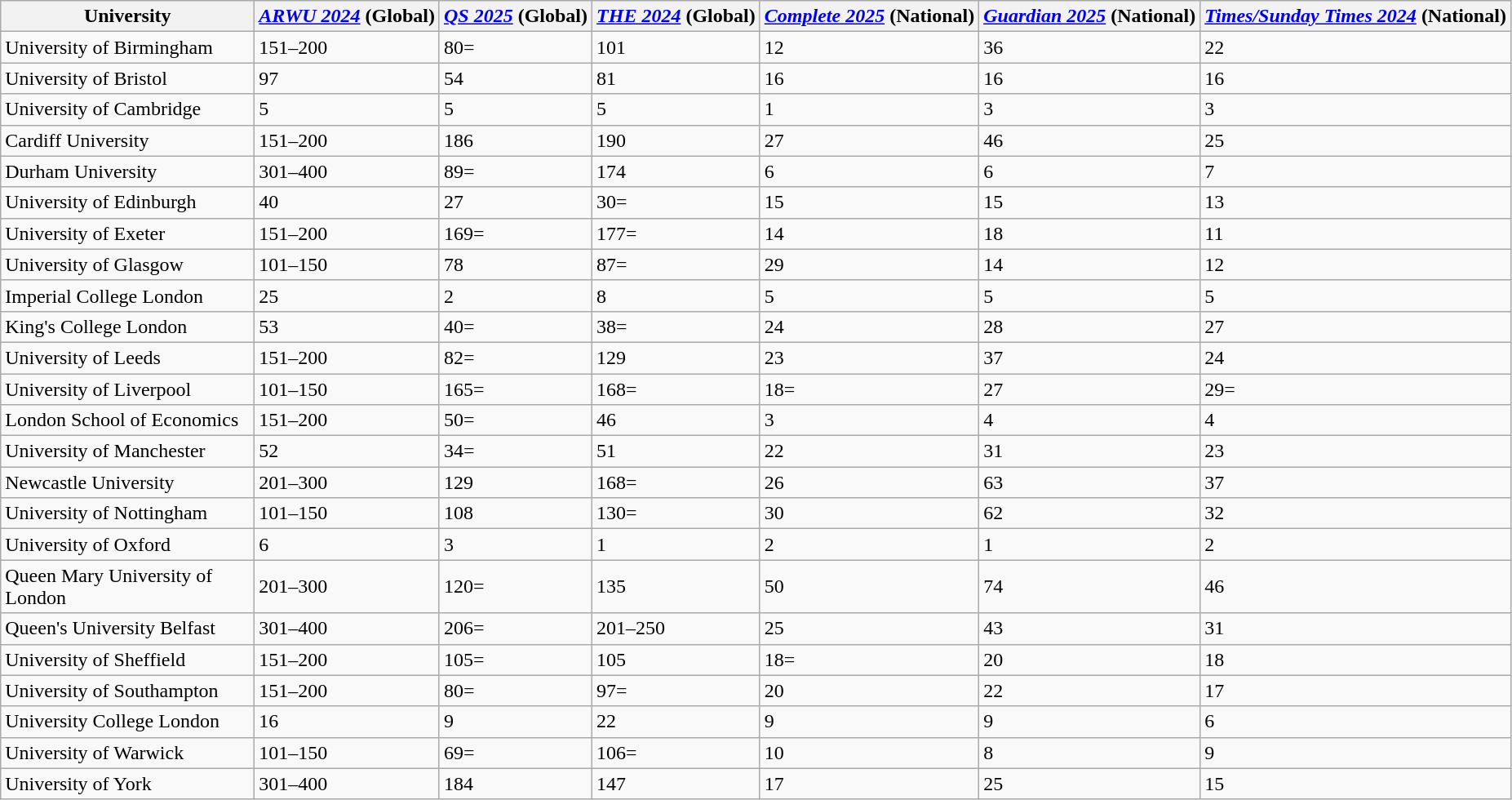<table class="wikitable sortable" style="text-align: left;">
<tr>
<th width=200px>University</th>
<th data-sort-type="number"><em><a href='#'>ARWU 2024</a></em> (Global)</th>
<th data-sort-type="number"><em><a href='#'>QS 2025</a></em> (Global)</th>
<th data-sort-type="number"><em><a href='#'>THE 2024</a></em> (Global)</th>
<th data-sort-type="number"><em><a href='#'>Complete 2025</a></em> (National)</th>
<th data-sort-type="number"><em><a href='#'>Guardian 2025</a></em> (National)</th>
<th data-sort-type="number"><em><a href='#'>Times/Sunday Times 2024</a></em> (National)</th>
</tr>
<tr>
<td>University of Birmingham</td>
<td>151–200</td>
<td>80=</td>
<td>101</td>
<td>12</td>
<td>36</td>
<td>22</td>
</tr>
<tr>
<td>University of Bristol</td>
<td>97</td>
<td>54</td>
<td>81</td>
<td>16</td>
<td>16</td>
<td>16</td>
</tr>
<tr>
<td>University of Cambridge</td>
<td>5</td>
<td>5</td>
<td>5</td>
<td>1</td>
<td>3</td>
<td>3</td>
</tr>
<tr>
<td>Cardiff University</td>
<td>151–200</td>
<td>186</td>
<td>190</td>
<td>27</td>
<td>46</td>
<td>25</td>
</tr>
<tr>
<td>Durham University</td>
<td>301–400</td>
<td>89=</td>
<td>174</td>
<td>6</td>
<td>6</td>
<td>7</td>
</tr>
<tr>
<td>University of Edinburgh</td>
<td>40</td>
<td>27</td>
<td>30=</td>
<td>15</td>
<td>15</td>
<td>13</td>
</tr>
<tr>
<td>University of Exeter</td>
<td>151–200</td>
<td>169=</td>
<td>177=</td>
<td>14</td>
<td>18</td>
<td>11</td>
</tr>
<tr>
<td>University of Glasgow</td>
<td>101–150</td>
<td>78</td>
<td>87=</td>
<td>29</td>
<td>14</td>
<td>12</td>
</tr>
<tr>
<td>Imperial College London</td>
<td>25</td>
<td>2</td>
<td>8</td>
<td>5</td>
<td>5</td>
<td>5</td>
</tr>
<tr>
<td>King's College London</td>
<td>53</td>
<td>40=</td>
<td>38=</td>
<td>24</td>
<td>28</td>
<td>27</td>
</tr>
<tr>
<td>University of Leeds</td>
<td>151–200</td>
<td>82=</td>
<td>129</td>
<td>23</td>
<td>37</td>
<td>24</td>
</tr>
<tr>
<td>University of Liverpool</td>
<td>101–150</td>
<td>165=</td>
<td>168=</td>
<td>18=</td>
<td>27</td>
<td>29=</td>
</tr>
<tr>
<td>London School of Economics</td>
<td>151–200</td>
<td>50=</td>
<td>46</td>
<td>3</td>
<td>4</td>
<td>4</td>
</tr>
<tr>
<td>University of Manchester</td>
<td>52</td>
<td>34=</td>
<td>51</td>
<td>22</td>
<td>31</td>
<td>23</td>
</tr>
<tr>
<td>Newcastle University</td>
<td>201–300</td>
<td>129</td>
<td>168=</td>
<td>26</td>
<td>63</td>
<td>37</td>
</tr>
<tr>
<td>University of Nottingham</td>
<td>101–150</td>
<td>108</td>
<td>130=</td>
<td>30</td>
<td>62</td>
<td>32</td>
</tr>
<tr>
<td>University of Oxford</td>
<td>6</td>
<td>3</td>
<td>1</td>
<td>2</td>
<td>1</td>
<td>2</td>
</tr>
<tr>
<td>Queen Mary University of London</td>
<td>201–300</td>
<td>120=</td>
<td>135</td>
<td>50</td>
<td>74</td>
<td>46</td>
</tr>
<tr>
<td>Queen's University Belfast</td>
<td>301–400</td>
<td>206=</td>
<td>201–250</td>
<td>25</td>
<td>43</td>
<td>31</td>
</tr>
<tr>
<td>University of Sheffield</td>
<td>151–200</td>
<td>105=</td>
<td>105</td>
<td>18=</td>
<td>20</td>
<td>18</td>
</tr>
<tr>
<td>University of Southampton</td>
<td>151–200</td>
<td>80=</td>
<td>97=</td>
<td>20</td>
<td>22</td>
<td>17</td>
</tr>
<tr>
<td>University College London</td>
<td>16</td>
<td>9</td>
<td>22</td>
<td>9</td>
<td>9</td>
<td>6</td>
</tr>
<tr>
<td>University of Warwick</td>
<td>101–150</td>
<td>69=</td>
<td>106=</td>
<td>10</td>
<td>8</td>
<td>9</td>
</tr>
<tr>
<td>University of York</td>
<td>301–400</td>
<td>184</td>
<td>147</td>
<td>17</td>
<td>25</td>
<td>15</td>
</tr>
</table>
